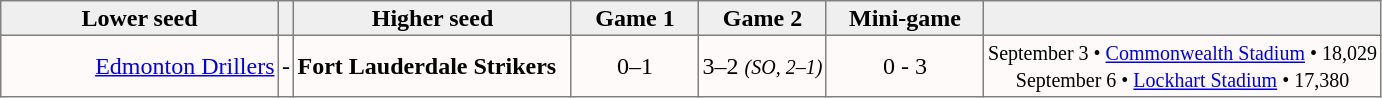<table style=border-collapse:collapse border=1 cellspacing=0 cellpadding=2>
<tr style="text-align:center; background:#efefef;">
<th width=180>Lower seed</th>
<th width=5></th>
<th width=180>Higher seed</th>
<th width=80>Game 1</th>
<th width=80>Game 2</th>
<th width=100>Mini-game</th>
<td width=260></td>
</tr>
<tr style="text-align:center; background:snow;">
<td align=right><a href='#'>Edmonton Drillers</a></td>
<td>-</td>
<td align=left><strong>Fort Lauderdale Strikers</strong></td>
<td>0–1</td>
<td>3–2 <small><em>(SO, 2–1)</em></small></td>
<td>0 - 3</td>
<td><small>September 3 • <a href='#'>Commonwealth Stadium</a> • 18,029<br>September 6 • <a href='#'>Lockhart Stadium</a> • 17,380</small></td>
</tr>
</table>
